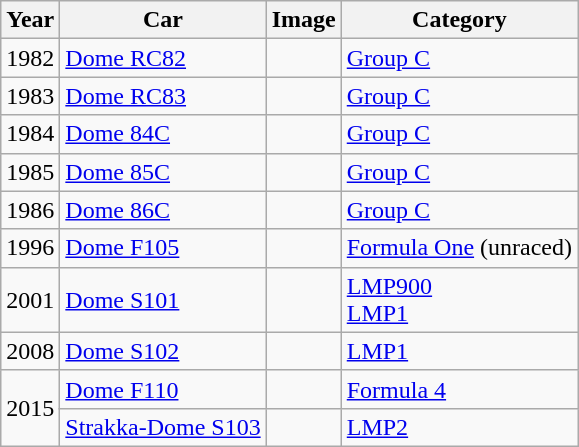<table class="wikitable">
<tr>
<th>Year</th>
<th>Car</th>
<th>Image</th>
<th>Category</th>
</tr>
<tr>
<td>1982</td>
<td><a href='#'>Dome RC82</a></td>
<td></td>
<td><a href='#'>Group C</a></td>
</tr>
<tr>
<td>1983</td>
<td><a href='#'>Dome RC83</a></td>
<td></td>
<td><a href='#'>Group C</a></td>
</tr>
<tr>
<td>1984</td>
<td><a href='#'>Dome 84C</a></td>
<td></td>
<td><a href='#'>Group C</a></td>
</tr>
<tr>
<td>1985</td>
<td><a href='#'>Dome 85C</a></td>
<td></td>
<td><a href='#'>Group C</a></td>
</tr>
<tr>
<td>1986</td>
<td><a href='#'>Dome 86C</a></td>
<td></td>
<td><a href='#'>Group C</a></td>
</tr>
<tr>
<td>1996</td>
<td><a href='#'>Dome F105</a></td>
<td></td>
<td><a href='#'>Formula One</a> (unraced)</td>
</tr>
<tr>
<td>2001</td>
<td><a href='#'>Dome S101</a></td>
<td></td>
<td><a href='#'>LMP900</a><br><a href='#'>LMP1</a></td>
</tr>
<tr>
<td>2008</td>
<td><a href='#'>Dome S102</a></td>
<td></td>
<td><a href='#'>LMP1</a></td>
</tr>
<tr>
<td rowspan="2">2015</td>
<td><a href='#'>Dome F110</a></td>
<td></td>
<td><a href='#'>Formula 4</a></td>
</tr>
<tr>
<td><a href='#'>Strakka-Dome S103</a></td>
<td></td>
<td><a href='#'>LMP2</a></td>
</tr>
</table>
